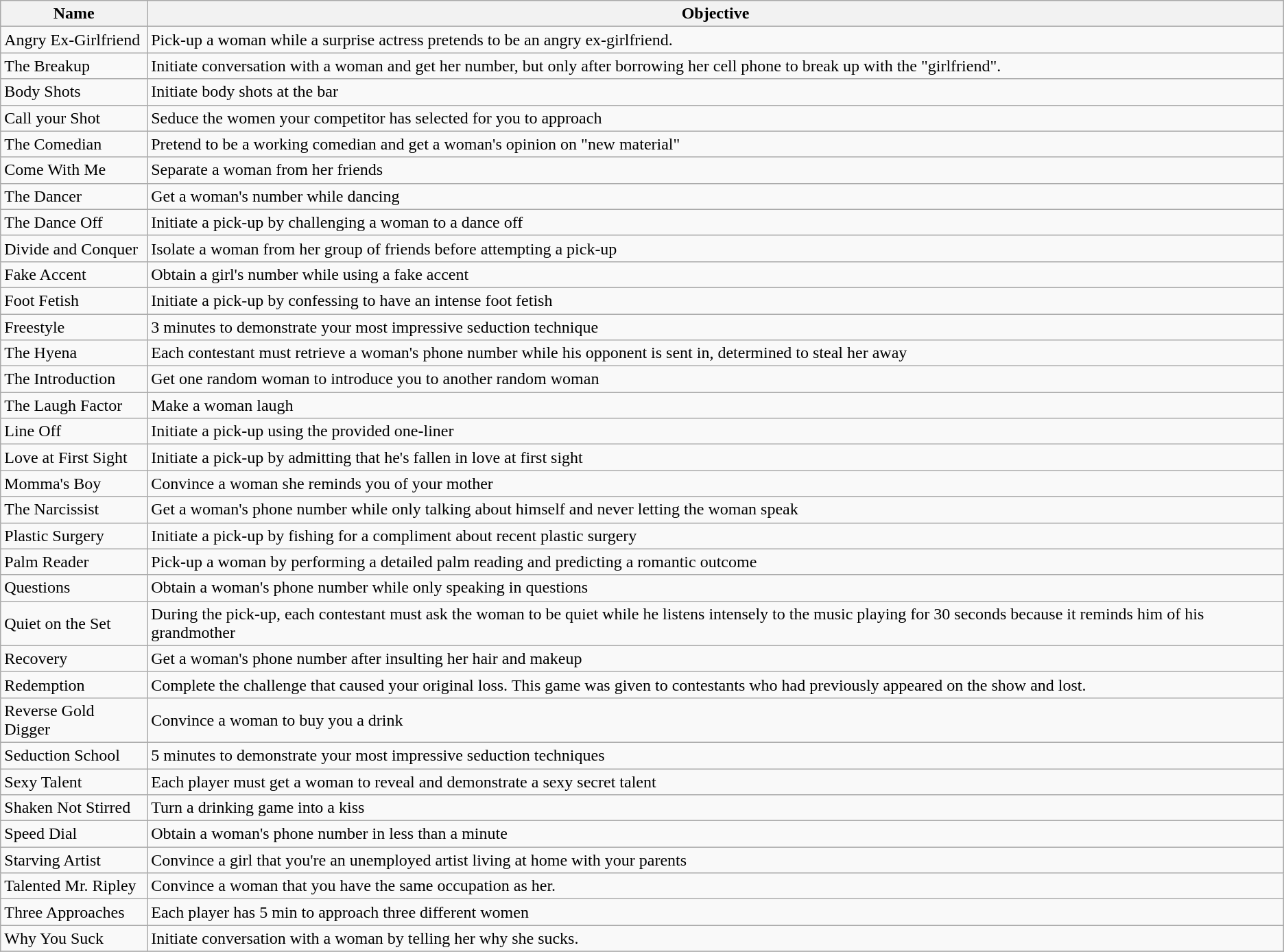<table class="wikitable">
<tr>
<th>Name</th>
<th>Objective</th>
</tr>
<tr>
<td>Angry Ex-Girlfriend</td>
<td>Pick-up a woman while a surprise actress pretends to be an angry ex-girlfriend.</td>
</tr>
<tr>
<td>The Breakup</td>
<td>Initiate conversation with a woman and get her number, but only after borrowing her cell phone to break up with the "girlfriend".</td>
</tr>
<tr>
<td>Body Shots</td>
<td>Initiate body shots at the bar</td>
</tr>
<tr>
<td>Call your Shot</td>
<td>Seduce the women your competitor has selected for you to approach</td>
</tr>
<tr>
<td>The Comedian</td>
<td>Pretend to be a working comedian and get a woman's opinion on "new material"</td>
</tr>
<tr>
<td>Come With Me</td>
<td>Separate a woman from her friends</td>
</tr>
<tr>
<td>The Dancer</td>
<td>Get a woman's number while dancing</td>
</tr>
<tr>
<td>The Dance Off</td>
<td>Initiate a pick-up by challenging a woman to a dance off</td>
</tr>
<tr>
<td>Divide and Conquer</td>
<td>Isolate a woman from her group of friends before attempting a pick-up</td>
</tr>
<tr>
<td>Fake Accent</td>
<td>Obtain a girl's number while using a fake accent</td>
</tr>
<tr>
<td>Foot Fetish</td>
<td>Initiate a pick-up by confessing to have an intense foot fetish</td>
</tr>
<tr>
<td>Freestyle</td>
<td>3 minutes to demonstrate your most impressive seduction technique</td>
</tr>
<tr>
<td>The Hyena</td>
<td>Each contestant must retrieve a woman's phone number while his opponent is sent in, determined to steal her away</td>
</tr>
<tr>
<td>The Introduction</td>
<td>Get one random woman to introduce you to another random woman</td>
</tr>
<tr>
<td>The Laugh Factor</td>
<td>Make a woman laugh</td>
</tr>
<tr>
<td>Line Off</td>
<td>Initiate a pick-up using the provided one-liner</td>
</tr>
<tr>
<td>Love at First Sight</td>
<td>Initiate a pick-up by admitting that he's fallen in love at first sight</td>
</tr>
<tr>
<td>Momma's Boy</td>
<td>Convince a woman she reminds you of your mother</td>
</tr>
<tr>
<td>The Narcissist</td>
<td>Get a woman's phone number while only talking about himself and never letting the woman speak</td>
</tr>
<tr>
<td>Plastic Surgery</td>
<td>Initiate a pick-up by fishing for a compliment about recent plastic surgery</td>
</tr>
<tr>
<td>Palm Reader</td>
<td>Pick-up a woman by performing a detailed palm reading and predicting a romantic outcome</td>
</tr>
<tr>
<td>Questions</td>
<td>Obtain a woman's phone number while only speaking in questions</td>
</tr>
<tr>
<td>Quiet on the Set</td>
<td>During the pick-up, each contestant must ask the woman to be quiet while he listens intensely to the music playing for 30 seconds because it reminds him of his grandmother</td>
</tr>
<tr>
<td>Recovery</td>
<td>Get a woman's phone number after insulting her hair and makeup</td>
</tr>
<tr>
<td>Redemption</td>
<td>Complete the challenge that caused your original loss. This game was given to contestants who had previously appeared on the show and lost.</td>
</tr>
<tr>
<td>Reverse Gold Digger</td>
<td>Convince a woman to buy you a drink</td>
</tr>
<tr>
<td>Seduction School</td>
<td>5 minutes to demonstrate your most impressive seduction techniques</td>
</tr>
<tr>
<td>Sexy Talent</td>
<td>Each player must get a woman to reveal and demonstrate a sexy secret talent</td>
</tr>
<tr>
<td>Shaken Not Stirred</td>
<td>Turn a drinking game into a kiss</td>
</tr>
<tr>
<td>Speed Dial</td>
<td>Obtain a woman's phone number in less than a minute</td>
</tr>
<tr>
<td>Starving Artist</td>
<td>Convince a girl that you're an unemployed artist living at home with your parents</td>
</tr>
<tr>
<td>Talented Mr. Ripley</td>
<td>Convince a woman that you have the same occupation as her.</td>
</tr>
<tr>
<td>Three Approaches</td>
<td>Each player has 5 min to approach three different women</td>
</tr>
<tr>
<td>Why You Suck</td>
<td>Initiate conversation with a woman by telling her why she sucks.</td>
</tr>
<tr>
</tr>
</table>
